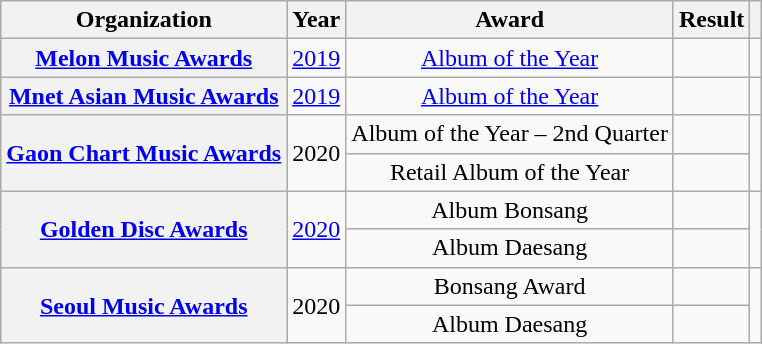<table class="wikitable sortable plainrowheaders">
<tr>
<th scope="col">Organization</th>
<th scope="col">Year</th>
<th scope="col">Award</th>
<th scope="col">Result</th>
<th class="unsortable"></th>
</tr>
<tr>
<th scope="row"><a href='#'>Melon Music Awards</a></th>
<td align="center"><a href='#'>2019</a></td>
<td align="center"><a href='#'>Album of the Year</a></td>
<td></td>
<td align="center"></td>
</tr>
<tr>
<th scope="row"><a href='#'>Mnet Asian Music Awards</a></th>
<td align="center"><a href='#'>2019</a></td>
<td align="center"><a href='#'>Album of the Year</a></td>
<td></td>
<td align="center"></td>
</tr>
<tr>
<th scope="row" rowspan="2" align="center"><a href='#'>Gaon Chart Music Awards</a></th>
<td rowspan="2" align="center">2020</td>
<td align="center">Album of the Year – 2nd Quarter</td>
<td></td>
<td rowspan="2" style="text-align:center;"></td>
</tr>
<tr>
<td align="center">Retail Album of the Year</td>
<td></td>
</tr>
<tr>
<th scope="row" rowspan="2" align="center"><a href='#'>Golden Disc Awards</a></th>
<td align="center" rowspan="2"><a href='#'>2020</a></td>
<td align="center">Album Bonsang</td>
<td></td>
<td rowspan="2" style="text-align:center;"></td>
</tr>
<tr>
<td align="center">Album Daesang</td>
<td></td>
</tr>
<tr>
<th scope="row" rowspan="2" align="center"><a href='#'>Seoul Music Awards</a></th>
<td align="center" rowspan="2">2020</td>
<td align="center">Bonsang Award</td>
<td></td>
<td rowspan="2" style="text-align:center;"></td>
</tr>
<tr>
<td align="center">Album Daesang</td>
<td></td>
</tr>
</table>
